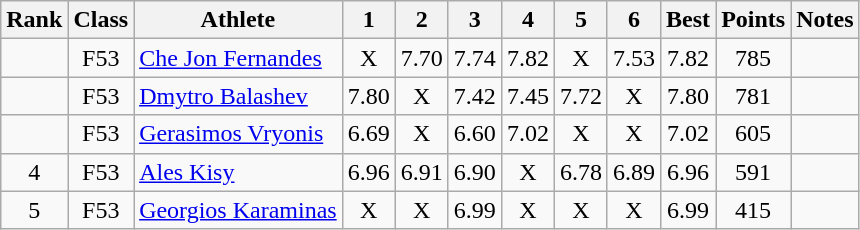<table class="wikitable sortable" style="text-align:center">
<tr>
<th>Rank</th>
<th>Class</th>
<th>Athlete</th>
<th>1</th>
<th>2</th>
<th>3</th>
<th>4</th>
<th>5</th>
<th>6</th>
<th>Best</th>
<th>Points</th>
<th>Notes</th>
</tr>
<tr>
<td></td>
<td>F53</td>
<td style="text-align:left"><a href='#'>Che Jon Fernandes</a><br></td>
<td>X</td>
<td>7.70</td>
<td>7.74</td>
<td>7.82</td>
<td>X</td>
<td>7.53</td>
<td>7.82</td>
<td>785</td>
<td></td>
</tr>
<tr>
<td></td>
<td>F53</td>
<td style="text-align:left"><a href='#'>Dmytro Balashev</a><br></td>
<td>7.80</td>
<td>X</td>
<td>7.42</td>
<td>7.45</td>
<td>7.72</td>
<td>X</td>
<td>7.80</td>
<td>781</td>
<td></td>
</tr>
<tr>
<td></td>
<td>F53</td>
<td style="text-align:left"><a href='#'>Gerasimos Vryonis</a><br></td>
<td>6.69</td>
<td>X</td>
<td>6.60</td>
<td>7.02</td>
<td>X</td>
<td>X</td>
<td>7.02</td>
<td>605</td>
<td></td>
</tr>
<tr>
<td>4</td>
<td>F53</td>
<td style="text-align:left"><a href='#'>Ales Kisy</a><br></td>
<td>6.96</td>
<td>6.91</td>
<td>6.90</td>
<td>X</td>
<td>6.78</td>
<td>6.89</td>
<td>6.96</td>
<td>591</td>
<td></td>
</tr>
<tr>
<td>5</td>
<td>F53</td>
<td style="text-align:left"><a href='#'>Georgios Karaminas</a><br></td>
<td>X</td>
<td>X</td>
<td>6.99</td>
<td>X</td>
<td>X</td>
<td>X</td>
<td>6.99</td>
<td>415</td>
<td></td>
</tr>
</table>
